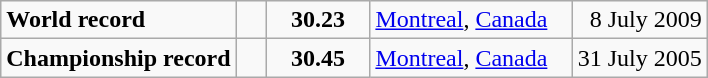<table class="wikitable">
<tr>
<td><strong>World record</strong></td>
<td style="padding-right:1em"></td>
<td style="text-align:center;padding-left:1em; padding-right:1em;"><strong>30.23</strong></td>
<td style="padding-right:1em"><a href='#'>Montreal</a>, <a href='#'>Canada</a></td>
<td align=right>8 July 2009</td>
</tr>
<tr>
<td><strong>Championship record</strong></td>
<td style="padding-right:1em"></td>
<td style="text-align:center;padding-left:1em; padding-right:1em;"><strong>30.45</strong></td>
<td style="padding-right:1em"><a href='#'>Montreal</a>, <a href='#'>Canada</a></td>
<td align=right>31 July 2005</td>
</tr>
</table>
